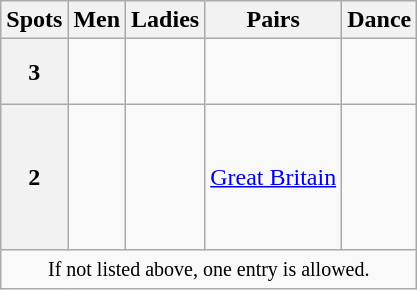<table class="wikitable">
<tr>
<th>Spots</th>
<th>Men</th>
<th>Ladies</th>
<th>Pairs</th>
<th>Dance</th>
</tr>
<tr>
<th>3</th>
<td valign="top"></td>
<td valign="top"> <br> </td>
<td valign="top"> <br> </td>
<td valign="top"> <br>  <br> </td>
</tr>
<tr>
<th>2</th>
<td valign="top"> <br>  <br>  <br>  <br>  <br> </td>
<td valign="top"> <br>  <br>  <br> </td>
<td valign="top"> <br>  <br>  <a href='#'>Great Britain</a> <br> </td>
<td valign="top"> <br>  <br>  <br> </td>
</tr>
<tr>
<td colspan=5 align=center><small> If not listed above, one entry is allowed. </small></td>
</tr>
</table>
